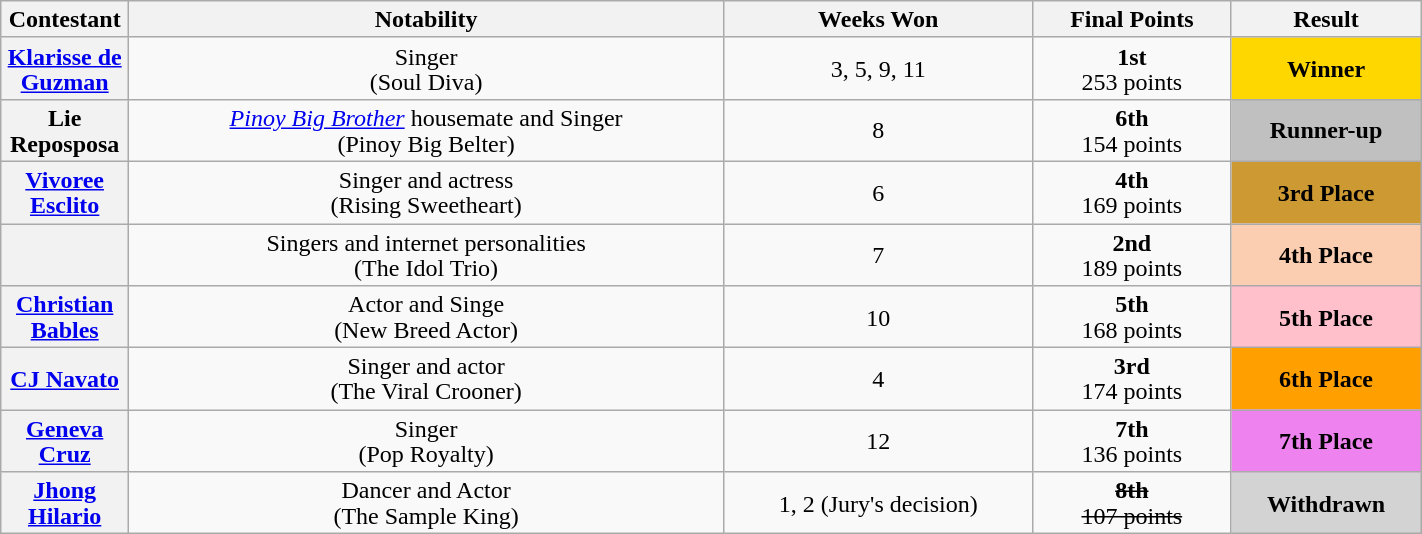<table class="wikitable sortable" style="width:75%; text-align:center; line-height:17px;">
<tr>
<th scope="col" style="width:09%;">Contestant</th>
<th>Notability</th>
<th>Weeks Won</th>
<th>Final Points</th>
<th>Result</th>
</tr>
<tr>
<th><a href='#'>Klarisse de Guzman</a></th>
<td>Singer<br>(Soul Diva)</td>
<td>3, 5, 9, 11</td>
<td><strong>1st</strong><br>253 points</td>
<td style="background:gold"><strong>Winner</strong></td>
</tr>
<tr>
<th>Lie Reposposa</th>
<td><em><a href='#'>Pinoy Big Brother</a></em> housemate and Singer<br>(Pinoy Big Belter)</td>
<td>8</td>
<td><strong>6th</strong><br>154 points</td>
<td style="background:silver"><strong>Runner-up</strong></td>
</tr>
<tr>
<th><a href='#'>Vivoree Esclito</a></th>
<td>Singer and actress<br>(Rising Sweetheart)</td>
<td>6</td>
<td><strong>4th</strong><br>169 points</td>
<td style="background:#c93"><strong>3rd Place</strong></td>
</tr>
<tr>
<th></th>
<td>Singers and internet personalities<br>(The Idol Trio)</td>
<td>7</td>
<td><strong>2nd</strong><br>189 points</td>
<td style="background:#FBCEB1"><strong>4th Place</strong></td>
</tr>
<tr>
<th><a href='#'>Christian Bables</a></th>
<td>Actor and Singe<br>(New Breed Actor)</td>
<td>10</td>
<td><strong>5th</strong><br>168 points</td>
<td style="background:pink"><strong>5th Place</strong></td>
</tr>
<tr>
<th><a href='#'>CJ Navato</a></th>
<td>Singer and actor<br>(The Viral Crooner)</td>
<td>4</td>
<td><strong>3rd</strong><br>174 points</td>
<td style="background:#FF9F00"><strong>6th Place</strong></td>
</tr>
<tr>
<th><a href='#'>Geneva Cruz</a></th>
<td>Singer<br>(Pop Royalty)</td>
<td>12</td>
<td><strong>7th</strong><br>136 points</td>
<td style="background:violet"><strong>7th Place</strong></td>
</tr>
<tr>
<th><a href='#'>Jhong Hilario</a></th>
<td>Dancer and Actor<br>(The Sample King)</td>
<td>1, 2 (Jury's decision)</td>
<td><strong><s>8th</s></strong><br><s>107 points</s></td>
<td style="background:lightgrey"><strong>Withdrawn</strong></td>
</tr>
</table>
